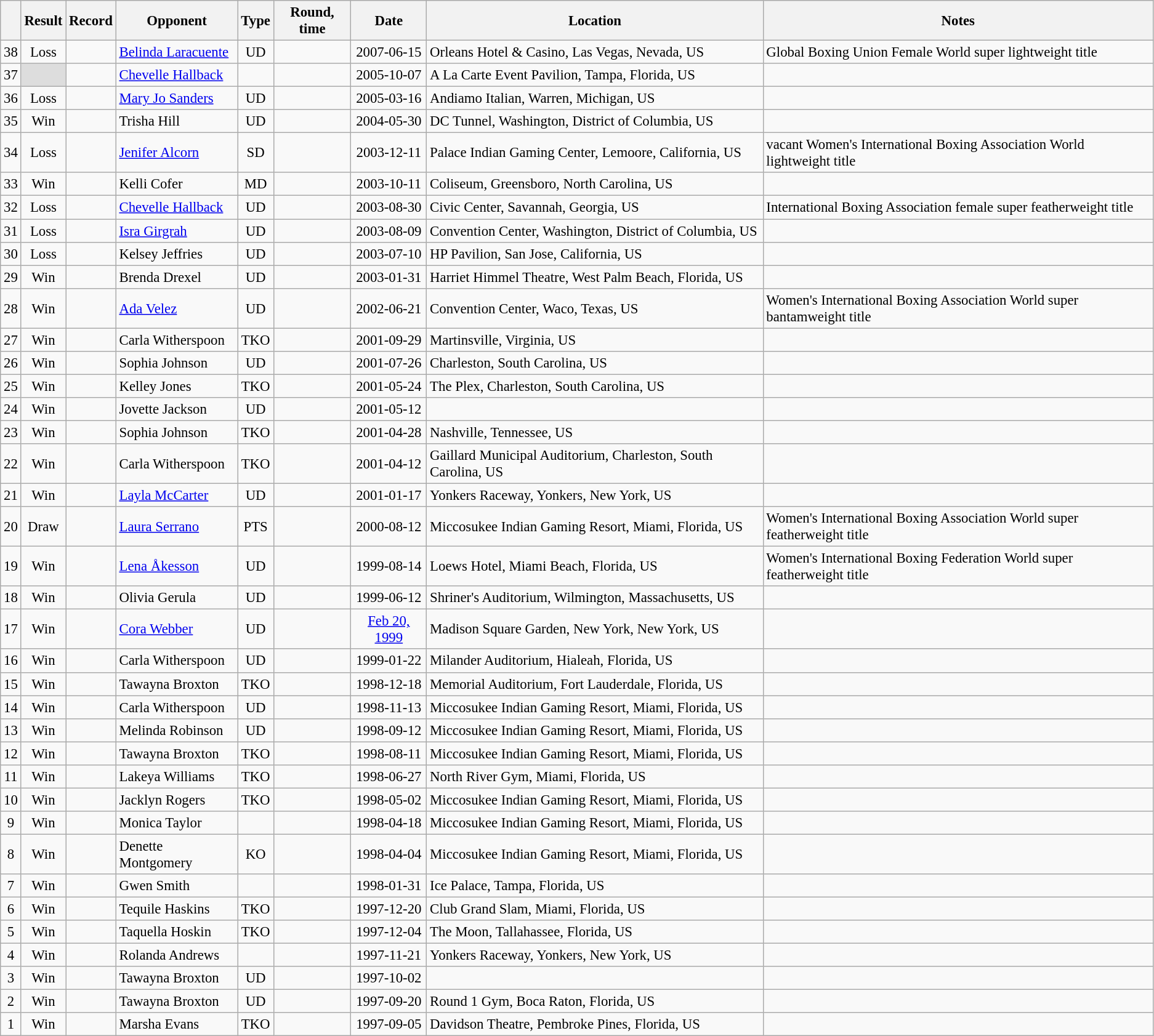<table class="wikitable" style="text-align:center; font-size:95%">
<tr>
<th></th>
<th>Result</th>
<th>Record</th>
<th>Opponent</th>
<th>Type</th>
<th>Round, time</th>
<th>Date</th>
<th>Location</th>
<th>Notes</th>
</tr>
<tr>
<td>38</td>
<td>Loss</td>
<td></td>
<td style="text-align:left;"><a href='#'>Belinda Laracuente</a></td>
<td>UD</td>
<td></td>
<td>2007-06-15</td>
<td style="text-align:left;">Orleans Hotel & Casino, Las Vegas, Nevada, US</td>
<td style="text-align:left;">Global Boxing Union Female World super lightweight title</td>
</tr>
<tr>
<td>37</td>
<td style="background:#DDD"></td>
<td></td>
<td style="text-align:left;"><a href='#'>Chevelle Hallback</a></td>
<td></td>
<td></td>
<td>2005-10-07</td>
<td style="text-align:left;">A La Carte Event Pavilion, Tampa, Florida, US</td>
<td style="text-align:left;"></td>
</tr>
<tr>
<td>36</td>
<td>Loss</td>
<td></td>
<td style="text-align:left;"><a href='#'>Mary Jo Sanders</a></td>
<td>UD</td>
<td></td>
<td>2005-03-16</td>
<td style="text-align:left;">Andiamo Italian, Warren, Michigan, US</td>
<td style="text-align:left;"></td>
</tr>
<tr>
<td>35</td>
<td>Win</td>
<td></td>
<td style="text-align:left;">Trisha Hill</td>
<td>UD</td>
<td></td>
<td>2004-05-30</td>
<td style="text-align:left;">DC Tunnel, Washington, District of Columbia, US</td>
<td style="text-align:left;"></td>
</tr>
<tr>
<td>34</td>
<td>Loss</td>
<td></td>
<td style="text-align:left;"><a href='#'>Jenifer Alcorn</a></td>
<td>SD</td>
<td></td>
<td>2003-12-11</td>
<td style="text-align:left;">Palace Indian Gaming Center, Lemoore, California, US</td>
<td style="text-align:left;">vacant Women's International Boxing Association World lightweight title</td>
</tr>
<tr>
<td>33</td>
<td>Win</td>
<td></td>
<td style="text-align:left;">Kelli Cofer</td>
<td>MD</td>
<td></td>
<td>2003-10-11</td>
<td style="text-align:left;">Coliseum, Greensboro, North Carolina, US</td>
<td style="text-align:left;"></td>
</tr>
<tr>
<td>32</td>
<td>Loss</td>
<td></td>
<td style="text-align:left;"><a href='#'>Chevelle Hallback</a></td>
<td>UD</td>
<td></td>
<td>2003-08-30</td>
<td style="text-align:left;">Civic Center, Savannah, Georgia, US</td>
<td style="text-align:left;">International Boxing Association female super featherweight title</td>
</tr>
<tr>
<td>31</td>
<td>Loss</td>
<td></td>
<td style="text-align:left;"><a href='#'>Isra Girgrah</a></td>
<td>UD</td>
<td></td>
<td>2003-08-09</td>
<td style="text-align:left;">Convention Center, Washington, District of Columbia, US</td>
<td style="text-align:left;"></td>
</tr>
<tr>
<td>30</td>
<td>Loss</td>
<td></td>
<td style="text-align:left;">Kelsey Jeffries</td>
<td>UD</td>
<td></td>
<td>2003-07-10</td>
<td style="text-align:left;">HP Pavilion, San Jose, California, US</td>
<td style="text-align:left;"></td>
</tr>
<tr>
<td>29</td>
<td>Win</td>
<td></td>
<td style="text-align:left;">Brenda Drexel</td>
<td>UD</td>
<td></td>
<td>2003-01-31</td>
<td style="text-align:left;">Harriet Himmel Theatre, West Palm Beach, Florida, US</td>
<td style="text-align:left;"></td>
</tr>
<tr>
<td>28</td>
<td>Win</td>
<td></td>
<td style="text-align:left;"><a href='#'>Ada Velez</a></td>
<td>UD</td>
<td></td>
<td>2002-06-21</td>
<td style="text-align:left;">Convention Center, Waco, Texas, US</td>
<td style="text-align:left;">Women's International Boxing Association World super bantamweight title</td>
</tr>
<tr>
<td>27</td>
<td>Win</td>
<td></td>
<td style="text-align:left;">Carla Witherspoon</td>
<td>TKO</td>
<td></td>
<td>2001-09-29</td>
<td style="text-align:left;">Martinsville, Virginia, US</td>
<td style="text-align:left;"></td>
</tr>
<tr>
<td>26</td>
<td>Win</td>
<td></td>
<td style="text-align:left;">Sophia Johnson</td>
<td>UD</td>
<td></td>
<td>2001-07-26</td>
<td style="text-align:left;">Charleston, South Carolina, US</td>
<td style="text-align:left;"></td>
</tr>
<tr>
<td>25</td>
<td>Win</td>
<td></td>
<td style="text-align:left;">Kelley Jones</td>
<td>TKO</td>
<td></td>
<td>2001-05-24</td>
<td style="text-align:left;">The Plex, Charleston, South Carolina, US</td>
<td style="text-align:left;"></td>
</tr>
<tr>
<td>24</td>
<td>Win</td>
<td></td>
<td style="text-align:left;">Jovette Jackson</td>
<td>UD</td>
<td></td>
<td>2001-05-12</td>
<td style="text-align:left;"></td>
<td style="text-align:left;"></td>
</tr>
<tr>
<td>23</td>
<td>Win</td>
<td></td>
<td style="text-align:left;">Sophia Johnson</td>
<td>TKO</td>
<td></td>
<td>2001-04-28</td>
<td style="text-align:left;">Nashville, Tennessee, US</td>
<td style="text-align:left;"></td>
</tr>
<tr>
<td>22</td>
<td>Win</td>
<td></td>
<td style="text-align:left;">Carla Witherspoon</td>
<td>TKO</td>
<td></td>
<td>2001-04-12</td>
<td style="text-align:left;">Gaillard Municipal Auditorium, Charleston, South Carolina, US</td>
<td style="text-align:left;"></td>
</tr>
<tr>
<td>21</td>
<td>Win</td>
<td></td>
<td style="text-align:left;"><a href='#'>Layla McCarter</a></td>
<td>UD</td>
<td></td>
<td>2001-01-17</td>
<td style="text-align:left;">Yonkers Raceway, Yonkers, New York, US</td>
<td style="text-align:left;"></td>
</tr>
<tr>
<td>20</td>
<td>Draw</td>
<td></td>
<td style="text-align:left;"><a href='#'>Laura Serrano</a></td>
<td>PTS</td>
<td></td>
<td>2000-08-12</td>
<td style="text-align:left;">Miccosukee Indian Gaming Resort, Miami, Florida, US</td>
<td style="text-align:left;">Women's International Boxing Association World super featherweight title</td>
</tr>
<tr>
<td>19</td>
<td>Win</td>
<td></td>
<td style="text-align:left;"><a href='#'>Lena Åkesson</a></td>
<td>UD</td>
<td></td>
<td>1999-08-14</td>
<td style="text-align:left;">Loews Hotel, Miami Beach, Florida, US</td>
<td style="text-align:left;">Women's International Boxing Federation World super featherweight title</td>
</tr>
<tr>
<td>18</td>
<td>Win</td>
<td></td>
<td style="text-align:left;">Olivia Gerula</td>
<td>UD</td>
<td></td>
<td>1999-06-12</td>
<td style="text-align:left;">Shriner's Auditorium, Wilmington, Massachusetts, US</td>
<td style="text-align:left;"></td>
</tr>
<tr>
<td>17</td>
<td>Win</td>
<td></td>
<td style="text-align:left;"><a href='#'>Cora Webber</a></td>
<td>UD</td>
<td></td>
<td><a href='#'>Feb 20, 1999</a></td>
<td style="text-align:left;">Madison Square Garden, New York, New York, US</td>
<td style="text-align:left;"></td>
</tr>
<tr>
<td>16</td>
<td>Win</td>
<td></td>
<td style="text-align:left;">Carla Witherspoon</td>
<td>UD</td>
<td></td>
<td>1999-01-22</td>
<td style="text-align:left;">Milander Auditorium, Hialeah, Florida, US</td>
<td style="text-align:left;"></td>
</tr>
<tr>
<td>15</td>
<td>Win</td>
<td></td>
<td style="text-align:left;">Tawayna Broxton</td>
<td>TKO</td>
<td></td>
<td>1998-12-18</td>
<td style="text-align:left;">Memorial Auditorium, Fort Lauderdale, Florida, US</td>
<td style="text-align:left;"></td>
</tr>
<tr>
<td>14</td>
<td>Win</td>
<td></td>
<td style="text-align:left;">Carla Witherspoon</td>
<td>UD</td>
<td></td>
<td>1998-11-13</td>
<td style="text-align:left;">Miccosukee Indian Gaming Resort, Miami, Florida, US</td>
<td style="text-align:left;"></td>
</tr>
<tr>
<td>13</td>
<td>Win</td>
<td></td>
<td style="text-align:left;">Melinda Robinson</td>
<td>UD</td>
<td></td>
<td>1998-09-12</td>
<td style="text-align:left;">Miccosukee Indian Gaming Resort, Miami, Florida, US</td>
<td style="text-align:left;"></td>
</tr>
<tr>
<td>12</td>
<td>Win</td>
<td></td>
<td style="text-align:left;">Tawayna Broxton</td>
<td>TKO</td>
<td></td>
<td>1998-08-11</td>
<td style="text-align:left;">Miccosukee Indian Gaming Resort, Miami, Florida, US</td>
<td style="text-align:left;"></td>
</tr>
<tr>
<td>11</td>
<td>Win</td>
<td></td>
<td style="text-align:left;">Lakeya Williams</td>
<td>TKO</td>
<td></td>
<td>1998-06-27</td>
<td style="text-align:left;">North River Gym, Miami, Florida, US</td>
<td style="text-align:left;"></td>
</tr>
<tr>
<td>10</td>
<td>Win</td>
<td></td>
<td style="text-align:left;">Jacklyn Rogers</td>
<td>TKO</td>
<td></td>
<td>1998-05-02</td>
<td style="text-align:left;">Miccosukee Indian Gaming Resort, Miami, Florida, US</td>
<td style="text-align:left;"></td>
</tr>
<tr>
<td>9</td>
<td>Win</td>
<td></td>
<td style="text-align:left;">Monica Taylor</td>
<td></td>
<td></td>
<td>1998-04-18</td>
<td style="text-align:left;">Miccosukee Indian Gaming Resort, Miami, Florida, US</td>
<td style="text-align:left;"></td>
</tr>
<tr>
<td>8</td>
<td>Win</td>
<td></td>
<td style="text-align:left;">Denette Montgomery</td>
<td>KO</td>
<td></td>
<td>1998-04-04</td>
<td style="text-align:left;">Miccosukee Indian Gaming Resort, Miami, Florida, US</td>
<td style="text-align:left;"></td>
</tr>
<tr>
<td>7</td>
<td>Win</td>
<td></td>
<td style="text-align:left;">Gwen Smith</td>
<td></td>
<td></td>
<td>1998-01-31</td>
<td style="text-align:left;">Ice Palace, Tampa, Florida, US</td>
<td style="text-align:left;"></td>
</tr>
<tr>
<td>6</td>
<td>Win</td>
<td></td>
<td style="text-align:left;">Tequile Haskins</td>
<td>TKO</td>
<td></td>
<td>1997-12-20</td>
<td style="text-align:left;">Club Grand Slam, Miami, Florida, US</td>
<td style="text-align:left;"></td>
</tr>
<tr>
<td>5</td>
<td>Win</td>
<td></td>
<td style="text-align:left;">Taquella Hoskin</td>
<td>TKO</td>
<td></td>
<td>1997-12-04</td>
<td style="text-align:left;">The Moon, Tallahassee, Florida, US</td>
<td style="text-align:left;"></td>
</tr>
<tr>
<td>4</td>
<td>Win</td>
<td></td>
<td style="text-align:left;">Rolanda Andrews</td>
<td></td>
<td></td>
<td>1997-11-21</td>
<td style="text-align:left;">Yonkers Raceway, Yonkers, New York, US</td>
<td style="text-align:left;"></td>
</tr>
<tr>
<td>3</td>
<td>Win</td>
<td></td>
<td style="text-align:left;">Tawayna Broxton</td>
<td>UD</td>
<td></td>
<td>1997-10-02</td>
<td style="text-align:left;"></td>
<td style="text-align:left;"></td>
</tr>
<tr>
<td>2</td>
<td>Win</td>
<td></td>
<td style="text-align:left;">Tawayna Broxton</td>
<td>UD</td>
<td></td>
<td>1997-09-20</td>
<td style="text-align:left;">Round 1 Gym, Boca Raton, Florida, US</td>
<td style="text-align:left;"></td>
</tr>
<tr>
<td>1</td>
<td>Win</td>
<td></td>
<td style="text-align:left;">Marsha Evans</td>
<td>TKO</td>
<td></td>
<td>1997-09-05</td>
<td style="text-align:left;">Davidson Theatre, Pembroke Pines, Florida, US</td>
<td style="text-align:left;"></td>
</tr>
</table>
